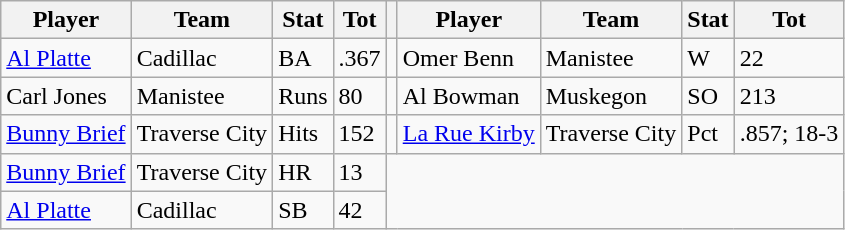<table class="wikitable">
<tr>
<th>Player</th>
<th>Team</th>
<th>Stat</th>
<th>Tot</th>
<th></th>
<th>Player</th>
<th>Team</th>
<th>Stat</th>
<th>Tot</th>
</tr>
<tr>
<td><a href='#'>Al Platte</a></td>
<td>Cadillac</td>
<td>BA</td>
<td>.367</td>
<td></td>
<td>Omer Benn</td>
<td>Manistee</td>
<td>W</td>
<td>22</td>
</tr>
<tr>
<td>Carl Jones</td>
<td>Manistee</td>
<td>Runs</td>
<td>80</td>
<td></td>
<td>Al Bowman</td>
<td>Muskegon</td>
<td>SO</td>
<td>213</td>
</tr>
<tr>
<td><a href='#'>Bunny Brief</a></td>
<td>Traverse City</td>
<td>Hits</td>
<td>152</td>
<td></td>
<td><a href='#'>La Rue Kirby</a></td>
<td>Traverse City</td>
<td>Pct</td>
<td>.857; 18-3</td>
</tr>
<tr>
<td><a href='#'>Bunny Brief</a></td>
<td>Traverse City</td>
<td>HR</td>
<td>13</td>
</tr>
<tr>
<td><a href='#'>Al Platte</a></td>
<td>Cadillac</td>
<td>SB</td>
<td>42</td>
</tr>
</table>
